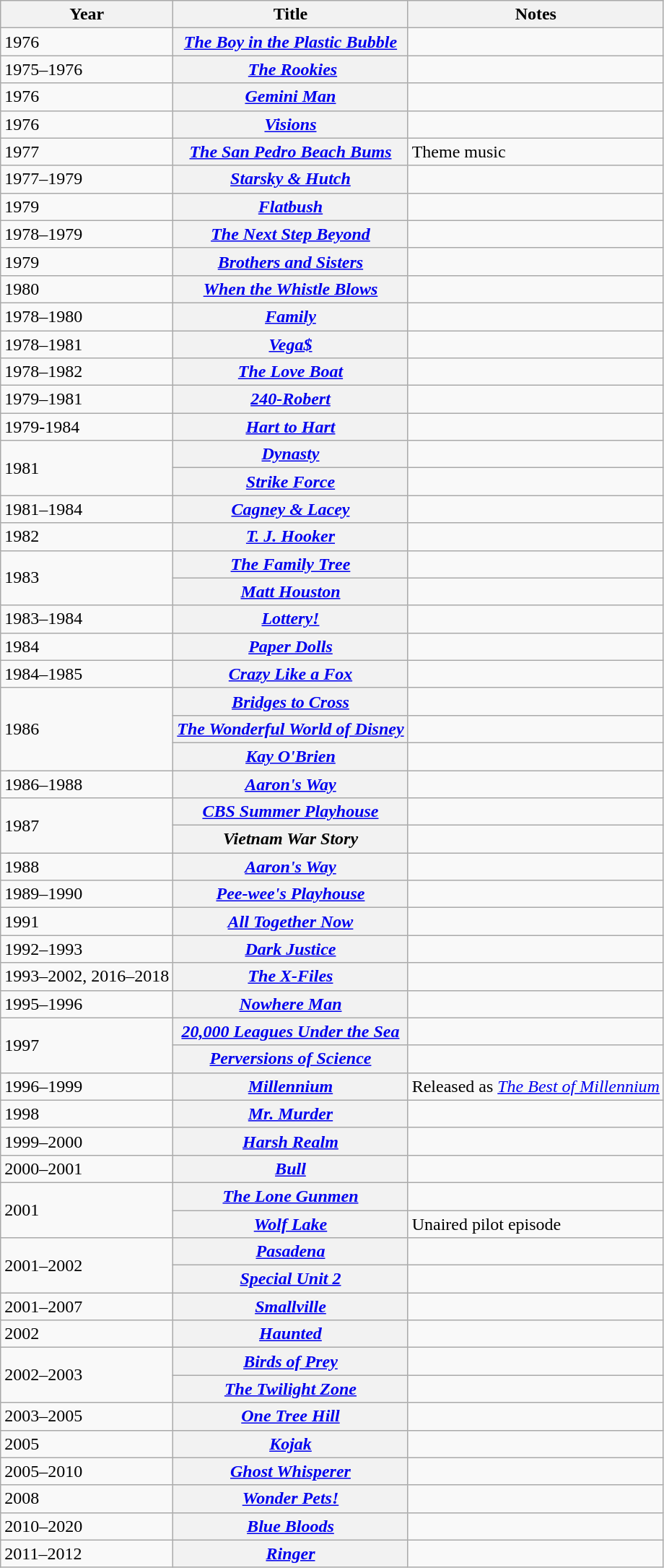<table class="wikitable">
<tr>
<th>Year</th>
<th>Title</th>
<th>Notes</th>
</tr>
<tr>
<td>1976</td>
<th><em><a href='#'>The Boy in the Plastic Bubble</a></em></th>
<td></td>
</tr>
<tr>
<td>1975–1976</td>
<th> <em><a href='#'>The Rookies</a></em></th>
<td></td>
</tr>
<tr>
<td>1976</td>
<th><em><a href='#'>Gemini Man</a></em></th>
<td></td>
</tr>
<tr>
<td>1976</td>
<th><em><a href='#'>Visions</a></em></th>
<td></td>
</tr>
<tr>
<td>1977</td>
<th><em><a href='#'>The San Pedro Beach Bums</a></em></th>
<td>Theme music</td>
</tr>
<tr>
<td>1977–1979</td>
<th><em><a href='#'>Starsky & Hutch</a></em></th>
<td></td>
</tr>
<tr>
<td>1979</td>
<th><em><a href='#'>Flatbush</a></em></th>
<td></td>
</tr>
<tr>
<td>1978–1979</td>
<th><em><a href='#'>The Next Step Beyond</a></em></th>
<td></td>
</tr>
<tr>
<td>1979</td>
<th><em><a href='#'>Brothers and Sisters</a></em></th>
<td></td>
</tr>
<tr>
<td>1980</td>
<th><em><a href='#'>When the Whistle Blows</a></em></th>
<td></td>
</tr>
<tr>
<td>1978–1980</td>
<th><em><a href='#'>Family</a></em></th>
<td></td>
</tr>
<tr>
<td>1978–1981</td>
<th><em><a href='#'>Vega$</a></em></th>
<td></td>
</tr>
<tr>
<td>1978–1982</td>
<th><em><a href='#'>The Love Boat</a></em></th>
<td></td>
</tr>
<tr>
<td>1979–1981</td>
<th><em><a href='#'>240-Robert</a></em></th>
<td></td>
</tr>
<tr>
<td>1979-1984</td>
<th><em><a href='#'>Hart to Hart</a></em></th>
<td></td>
</tr>
<tr>
<td rowspan="2">1981</td>
<th><em><a href='#'>Dynasty</a></em></th>
<td></td>
</tr>
<tr>
<th><em><a href='#'>Strike Force</a></em></th>
<td></td>
</tr>
<tr>
<td>1981–1984</td>
<th><em><a href='#'>Cagney & Lacey</a></em></th>
<td></td>
</tr>
<tr>
<td>1982</td>
<th><em><a href='#'>T. J. Hooker</a></em></th>
<td></td>
</tr>
<tr>
<td rowspan="2">1983</td>
<th><em><a href='#'>The Family Tree</a></em></th>
<td></td>
</tr>
<tr>
<th><em><a href='#'>Matt Houston</a></em></th>
<td></td>
</tr>
<tr>
<td>1983–1984</td>
<th><em><a href='#'>Lottery!</a></em></th>
<td></td>
</tr>
<tr>
<td>1984</td>
<th><em><a href='#'>Paper Dolls</a></em></th>
<td></td>
</tr>
<tr>
<td>1984–1985</td>
<th><em><a href='#'>Crazy Like a Fox</a></em></th>
<td></td>
</tr>
<tr>
<td rowspan="3">1986</td>
<th><em><a href='#'>Bridges to Cross</a></em></th>
<td></td>
</tr>
<tr>
<th><em><a href='#'>The Wonderful World of Disney</a></em></th>
<td></td>
</tr>
<tr>
<th><em><a href='#'>Kay O'Brien</a></em></th>
<td></td>
</tr>
<tr>
<td>1986–1988</td>
<th><em><a href='#'>Aaron's Way</a></em></th>
<td></td>
</tr>
<tr>
<td rowspan="2">1987</td>
<th><em><a href='#'>CBS Summer Playhouse</a></em></th>
<td></td>
</tr>
<tr>
<th><em>Vietnam War Story</em></th>
<td></td>
</tr>
<tr>
<td>1988</td>
<th><em><a href='#'>Aaron's Way</a></em></th>
<td></td>
</tr>
<tr>
<td>1989–1990</td>
<th><em><a href='#'>Pee-wee's Playhouse</a></em></th>
<td></td>
</tr>
<tr>
<td>1991</td>
<th><em><a href='#'>All Together Now</a></em></th>
<td></td>
</tr>
<tr>
<td>1992–1993</td>
<th><em><a href='#'>Dark Justice</a></em></th>
<td></td>
</tr>
<tr>
<td>1993–2002, 2016–2018</td>
<th><em><a href='#'>The X-Files</a></em></th>
<td style="text-align:center;"></td>
</tr>
<tr>
<td>1995–1996</td>
<th><em><a href='#'>Nowhere Man</a></em></th>
<td></td>
</tr>
<tr>
<td rowspan="2">1997</td>
<th><em><a href='#'>20,000 Leagues Under the Sea</a></em></th>
<td></td>
</tr>
<tr>
<th><em><a href='#'>Perversions of Science</a></em></th>
<td></td>
</tr>
<tr>
<td>1996–1999</td>
<th><em><a href='#'>Millennium</a></em></th>
<td>Released as <em><a href='#'>The Best of Millennium</a></em></td>
</tr>
<tr>
<td>1998</td>
<th><em><a href='#'>Mr. Murder</a></em></th>
<td></td>
</tr>
<tr>
<td>1999–2000</td>
<th><em><a href='#'>Harsh Realm</a></em></th>
<td></td>
</tr>
<tr>
<td>2000–2001</td>
<th><em><a href='#'>Bull</a></em></th>
<td></td>
</tr>
<tr>
<td rowspan="2">2001</td>
<th><em><a href='#'>The Lone Gunmen</a></em></th>
<td></td>
</tr>
<tr>
<th><em><a href='#'>Wolf Lake</a></em></th>
<td>Unaired pilot episode</td>
</tr>
<tr>
<td rowspan="2">2001–2002</td>
<th><em><a href='#'>Pasadena</a></em></th>
<td></td>
</tr>
<tr>
<th><em><a href='#'>Special Unit 2</a></em></th>
<td></td>
</tr>
<tr>
<td>2001–2007</td>
<th><em><a href='#'>Smallville</a></em></th>
<td></td>
</tr>
<tr>
<td>2002</td>
<th><em><a href='#'>Haunted</a></em></th>
<td></td>
</tr>
<tr>
<td rowspan="2">2002–2003</td>
<th><em><a href='#'>Birds of Prey</a></em></th>
<td></td>
</tr>
<tr>
<th><em><a href='#'>The Twilight Zone</a></em></th>
<td></td>
</tr>
<tr>
<td>2003–2005</td>
<th><em><a href='#'>One Tree Hill</a></em></th>
<td></td>
</tr>
<tr>
<td>2005</td>
<th><em><a href='#'>Kojak</a></em></th>
<td></td>
</tr>
<tr>
<td>2005–2010</td>
<th><em><a href='#'>Ghost Whisperer</a></em></th>
<td></td>
</tr>
<tr>
<td>2008</td>
<th><em><a href='#'>Wonder Pets!</a></em></th>
<td></td>
</tr>
<tr>
<td>2010–2020</td>
<th><em><a href='#'>Blue Bloods</a></em></th>
<td></td>
</tr>
<tr>
<td>2011–2012</td>
<th><em><a href='#'>Ringer</a></em></th>
<td></td>
</tr>
</table>
